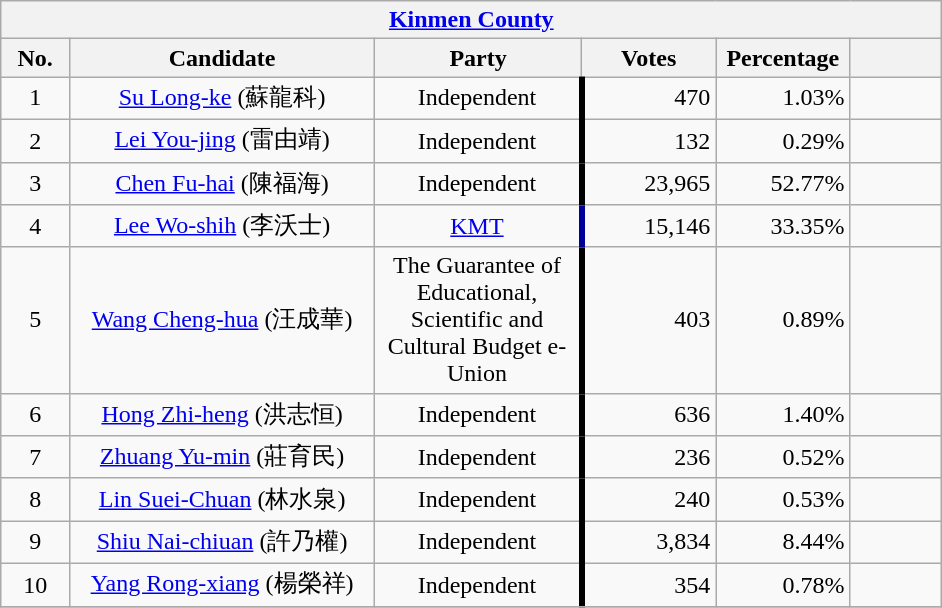<table class="wikitable collapsible" style="text-align:center">
<tr>
<th colspan="7" width=620px><a href='#'>Kinmen County</a></th>
</tr>
<tr>
<th width=35>No.</th>
<th width=180>Candidate</th>
<th width=120>Party</th>
<th width=75>Votes</th>
<th width=75>Percentage</th>
<th width=49></th>
</tr>
<tr>
<td>1</td>
<td><a href='#'>Su Long-ke</a> (蘇龍科)</td>
<td>Independent</td>
<td style="border-left:4px solid #000000;" align="right">470</td>
<td align="right">1.03%</td>
<td align="center"></td>
</tr>
<tr>
<td>2</td>
<td><a href='#'>Lei You-jing</a> (雷由靖)</td>
<td>Independent</td>
<td style="border-left:4px solid #000000;" align="right">132</td>
<td align="right">0.29%</td>
<td align="center"></td>
</tr>
<tr>
<td>3</td>
<td><a href='#'>Chen Fu-hai</a> (陳福海)</td>
<td>Independent</td>
<td style="border-left:4px solid #000000;" align="right">23,965</td>
<td align="right">52.77%</td>
<td align="center"></td>
</tr>
<tr>
<td>4</td>
<td><a href='#'>Lee Wo-shih</a> (李沃士)</td>
<td><a href='#'>KMT</a></td>
<td style="border-left:4px solid #000099;" align="right">15,146</td>
<td align="right">33.35%</td>
<td align="center"></td>
</tr>
<tr>
<td>5</td>
<td><a href='#'>Wang Cheng-hua</a> (汪成華)</td>
<td>The Guarantee of Educational, Scientific and Cultural Budget e-Union</td>
<td style="border-left:4px solid #000000;" align="right">403</td>
<td align="right">0.89%</td>
<td align="center"></td>
</tr>
<tr>
<td>6</td>
<td><a href='#'>Hong Zhi-heng</a> (洪志恒)</td>
<td>Independent</td>
<td style="border-left:4px solid #000000;" align="right">636</td>
<td align="right">1.40%</td>
<td align="center"></td>
</tr>
<tr>
<td>7</td>
<td><a href='#'>Zhuang Yu-min</a> (莊育民)</td>
<td>Independent</td>
<td style="border-left:4px solid #000000;" align="right">236</td>
<td align="right">0.52%</td>
<td align="center"></td>
</tr>
<tr>
<td>8</td>
<td><a href='#'>Lin Suei-Chuan</a> (林水泉)</td>
<td>Independent</td>
<td style="border-left:4px solid #000000;" align="right">240</td>
<td align="right">0.53%</td>
<td align="center"></td>
</tr>
<tr>
<td>9</td>
<td><a href='#'>Shiu Nai-chiuan</a> (許乃權)</td>
<td>Independent</td>
<td style="border-left:4px solid #000000;" align="right">3,834</td>
<td align="right">8.44%</td>
<td align="center"></td>
</tr>
<tr>
<td>10</td>
<td><a href='#'>Yang Rong-xiang</a> (楊榮祥)</td>
<td>Independent</td>
<td style="border-left:4px solid #000000;" align="right">354</td>
<td align="right">0.78%</td>
<td align="center"></td>
</tr>
<tr bgcolor=EEEEEE>
</tr>
</table>
